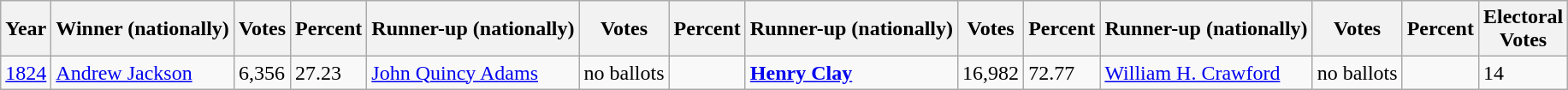<table class="wikitable sortable">
<tr>
<th data-sort-type="number">Year</th>
<th>Winner (nationally)</th>
<th data-sort-type="number">Votes</th>
<th data-sort-type="number">Percent</th>
<th>Runner-up (nationally)</th>
<th data-sort-type="number">Votes</th>
<th data-sort-type="number">Percent</th>
<th>Runner-up (nationally)</th>
<th data-sort-type="number">Votes</th>
<th data-sort-type="number">Percent</th>
<th>Runner-up (nationally)</th>
<th data-sort-type="number">Votes</th>
<th data-sort-type="number">Percent</th>
<th>Electoral<br>Votes</th>
</tr>
<tr>
<td style"text-align:left"><a href='#'>1824</a></td>
<td><a href='#'>Andrew Jackson</a></td>
<td>6,356</td>
<td>27.23</td>
<td><a href='#'>John Quincy Adams</a></td>
<td>no ballots</td>
<td></td>
<td><strong><a href='#'>Henry Clay</a></strong></td>
<td>16,982</td>
<td>72.77</td>
<td><a href='#'>William H. Crawford</a></td>
<td>no ballots</td>
<td></td>
<td>14</td>
</tr>
</table>
